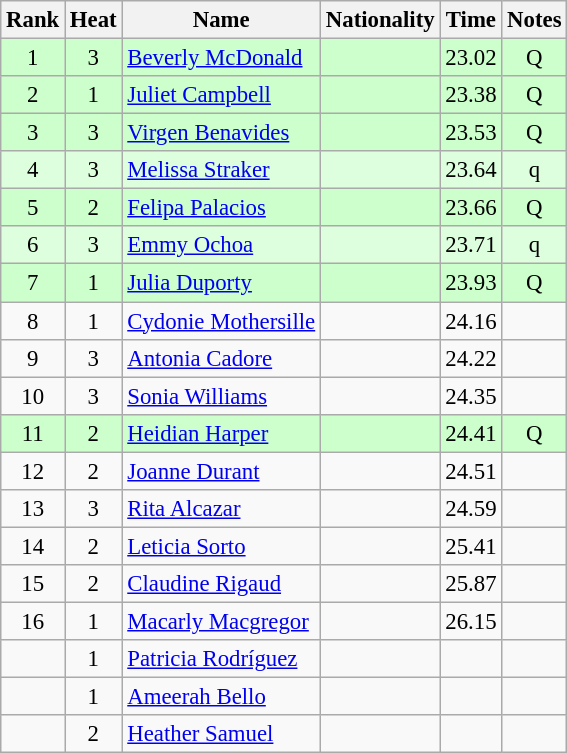<table class="wikitable sortable" style="text-align:center; font-size:95%">
<tr>
<th>Rank</th>
<th>Heat</th>
<th>Name</th>
<th>Nationality</th>
<th>Time</th>
<th>Notes</th>
</tr>
<tr bgcolor=ccffcc>
<td>1</td>
<td>3</td>
<td align=left><a href='#'>Beverly McDonald</a></td>
<td align=left></td>
<td>23.02</td>
<td>Q</td>
</tr>
<tr bgcolor=ccffcc>
<td>2</td>
<td>1</td>
<td align=left><a href='#'>Juliet Campbell</a></td>
<td align=left></td>
<td>23.38</td>
<td>Q</td>
</tr>
<tr bgcolor=ccffcc>
<td>3</td>
<td>3</td>
<td align=left><a href='#'>Virgen Benavides</a></td>
<td align=left></td>
<td>23.53</td>
<td>Q</td>
</tr>
<tr bgcolor=ddffdd>
<td>4</td>
<td>3</td>
<td align=left><a href='#'>Melissa Straker</a></td>
<td align=left></td>
<td>23.64</td>
<td>q</td>
</tr>
<tr bgcolor=ccffcc>
<td>5</td>
<td>2</td>
<td align=left><a href='#'>Felipa Palacios</a></td>
<td align=left></td>
<td>23.66</td>
<td>Q</td>
</tr>
<tr bgcolor=ddffdd>
<td>6</td>
<td>3</td>
<td align=left><a href='#'>Emmy Ochoa</a></td>
<td align=left></td>
<td>23.71</td>
<td>q</td>
</tr>
<tr bgcolor=ccffcc>
<td>7</td>
<td>1</td>
<td align=left><a href='#'>Julia Duporty</a></td>
<td align=left></td>
<td>23.93</td>
<td>Q</td>
</tr>
<tr>
<td>8</td>
<td>1</td>
<td align=left><a href='#'>Cydonie Mothersille</a></td>
<td align=left></td>
<td>24.16</td>
<td></td>
</tr>
<tr>
<td>9</td>
<td>3</td>
<td align=left><a href='#'>Antonia Cadore</a></td>
<td align=left></td>
<td>24.22</td>
<td></td>
</tr>
<tr>
<td>10</td>
<td>3</td>
<td align=left><a href='#'>Sonia Williams</a></td>
<td align=left></td>
<td>24.35</td>
<td></td>
</tr>
<tr bgcolor=ccffcc>
<td>11</td>
<td>2</td>
<td align=left><a href='#'>Heidian Harper</a></td>
<td align=left></td>
<td>24.41</td>
<td>Q</td>
</tr>
<tr>
<td>12</td>
<td>2</td>
<td align=left><a href='#'>Joanne Durant</a></td>
<td align=left></td>
<td>24.51</td>
<td></td>
</tr>
<tr>
<td>13</td>
<td>3</td>
<td align=left><a href='#'>Rita Alcazar</a></td>
<td align=left></td>
<td>24.59</td>
<td></td>
</tr>
<tr>
<td>14</td>
<td>2</td>
<td align=left><a href='#'>Leticia Sorto</a></td>
<td align=left></td>
<td>25.41</td>
<td></td>
</tr>
<tr>
<td>15</td>
<td>2</td>
<td align=left><a href='#'>Claudine Rigaud</a></td>
<td align=left></td>
<td>25.87</td>
<td></td>
</tr>
<tr>
<td>16</td>
<td>1</td>
<td align=left><a href='#'>Macarly Macgregor</a></td>
<td align=left></td>
<td>26.15</td>
<td></td>
</tr>
<tr>
<td></td>
<td>1</td>
<td align=left><a href='#'>Patricia Rodríguez</a></td>
<td align=left></td>
<td></td>
<td></td>
</tr>
<tr>
<td></td>
<td>1</td>
<td align=left><a href='#'>Ameerah Bello</a></td>
<td align=left></td>
<td></td>
<td></td>
</tr>
<tr>
<td></td>
<td>2</td>
<td align=left><a href='#'>Heather Samuel</a></td>
<td align=left></td>
<td></td>
<td></td>
</tr>
</table>
